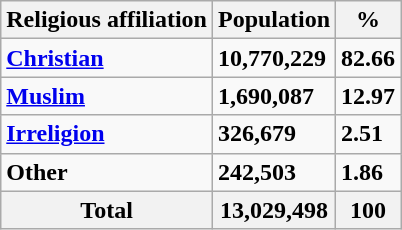<table class=wikitable style="text-align:left;">
<tr>
<th>Religious affiliation</th>
<th>Population</th>
<th>%</th>
</tr>
<tr>
<td><strong><a href='#'>Christian</a></strong></td>
<td><strong>10,770,229</strong></td>
<td><strong>82.66</strong></td>
</tr>
<tr>
<td><strong><a href='#'>Muslim</a></strong></td>
<td><strong>1,690,087</strong></td>
<td><strong>12.97</strong></td>
</tr>
<tr>
<td><strong><a href='#'>Irreligion</a></strong></td>
<td><strong>326,679</strong></td>
<td><strong>2.51</strong></td>
</tr>
<tr>
<td><strong>Other</strong></td>
<td><strong>242,503</strong></td>
<td><strong>1.86</strong></td>
</tr>
<tr>
<th>Total</th>
<th>13,029,498</th>
<th>100</th>
</tr>
</table>
